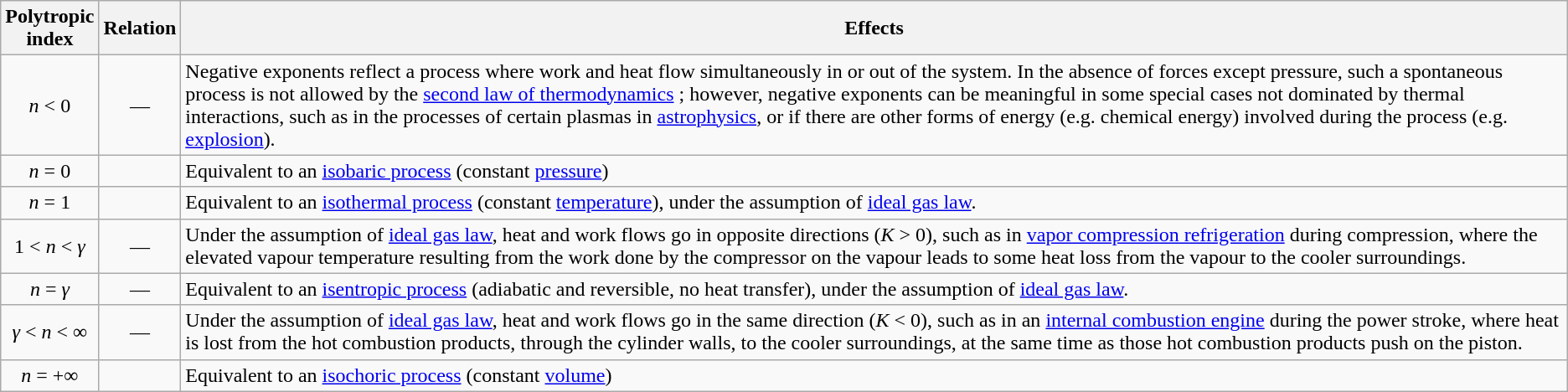<table class="wikitable">
<tr>
<th>Polytropic<br>index</th>
<th>Relation</th>
<th>Effects</th>
</tr>
<tr>
<td style="text-align:center"><em>n</em> < 0</td>
<td style="text-align:center">—</td>
<td>Negative exponents reflect a process where work and heat flow simultaneously in or out of the system. In the absence of forces except pressure, such a spontaneous process is not allowed by the <a href='#'>second law of thermodynamics</a> ; however, negative exponents can be meaningful in some special cases not dominated by thermal interactions, such as in the processes of certain plasmas in <a href='#'>astrophysics</a>, or if there are other forms of energy (e.g. chemical energy) involved during the process (e.g. <a href='#'>explosion</a>).</td>
</tr>
<tr>
<td style="text-align:center"><em>n</em> = 0</td>
<td style="text-align:center"></td>
<td>Equivalent to an <a href='#'>isobaric process</a> (constant <a href='#'>pressure</a>)</td>
</tr>
<tr>
<td style="text-align:center"><em>n</em> = 1</td>
<td style="text-align:center"></td>
<td>Equivalent to an <a href='#'>isothermal process</a> (constant <a href='#'>temperature</a>), under the assumption of <a href='#'>ideal gas law</a>.</td>
</tr>
<tr>
<td style="text-align:center">1 < <em>n</em> < <em>γ</em></td>
<td style="text-align:center">—</td>
<td>Under the assumption of <a href='#'>ideal gas law</a>, heat and work flows go in opposite directions (<em>K</em> > 0), such as in <a href='#'>vapor compression refrigeration</a> during compression, where the elevated vapour temperature resulting from the work done by the compressor on the vapour leads to some heat loss from the vapour to the cooler surroundings.</td>
</tr>
<tr>
<td style="text-align:center"><em>n</em> = <em>γ</em></td>
<td style="text-align:center">—</td>
<td>Equivalent to an <a href='#'>isentropic process</a> (adiabatic and reversible, no heat transfer), under the assumption of <a href='#'>ideal gas law</a>.</td>
</tr>
<tr>
<td style="text-align:center"><em>γ</em> < <em>n</em> < ∞</td>
<td style="text-align:center">—</td>
<td>Under the assumption of <a href='#'>ideal gas law</a>, heat and work flows go in the same direction (<em>K</em> < 0), such as in an <a href='#'>internal combustion engine</a> during the power stroke, where heat is lost from the hot combustion products, through the cylinder walls, to the cooler surroundings, at the same time as those hot combustion products push on the piston.</td>
</tr>
<tr>
<td style="text-align:center"><em>n</em> = +∞</td>
<td style="text-align:center"></td>
<td>Equivalent to an <a href='#'>isochoric process</a> (constant <a href='#'>volume</a>)</td>
</tr>
</table>
